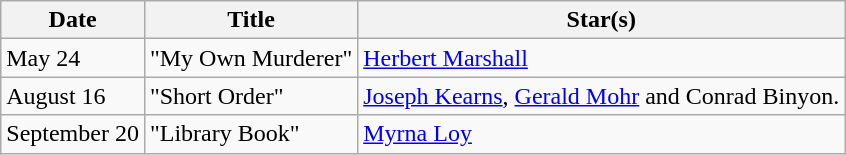<table class="wikitable">
<tr>
<th>Date</th>
<th>Title</th>
<th>Star(s)</th>
</tr>
<tr>
<td>May 24</td>
<td>"My Own Murderer"</td>
<td><a href='#'>Herbert Marshall</a></td>
</tr>
<tr>
<td>August 16</td>
<td>"Short Order"</td>
<td><a href='#'>Joseph Kearns</a>, <a href='#'>Gerald Mohr</a> and Conrad Binyon.</td>
</tr>
<tr>
<td>September 20</td>
<td>"Library Book"</td>
<td><a href='#'>Myrna Loy</a></td>
</tr>
</table>
